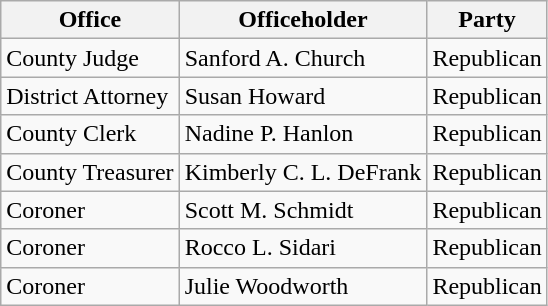<table class="wikitable sortable">
<tr>
<th>Office</th>
<th>Officeholder</th>
<th>Party</th>
</tr>
<tr>
<td>County Judge</td>
<td>Sanford A. Church</td>
<td>Republican</td>
</tr>
<tr>
<td>District Attorney</td>
<td>Susan Howard</td>
<td>Republican</td>
</tr>
<tr>
<td>County Clerk</td>
<td>Nadine P. Hanlon</td>
<td>Republican</td>
</tr>
<tr>
<td>County Treasurer</td>
<td>Kimberly C. L. DeFrank</td>
<td>Republican</td>
</tr>
<tr>
<td>Coroner</td>
<td>Scott M. Schmidt</td>
<td>Republican</td>
</tr>
<tr>
<td>Coroner</td>
<td>Rocco L. Sidari</td>
<td>Republican</td>
</tr>
<tr>
<td>Coroner</td>
<td>Julie Woodworth</td>
<td>Republican</td>
</tr>
</table>
